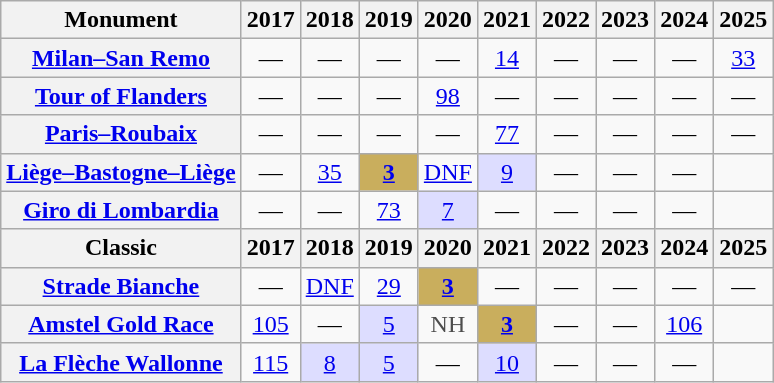<table class="wikitable plainrowheaders">
<tr>
<th>Monument</th>
<th scope="col">2017</th>
<th scope="col">2018</th>
<th scope="col">2019</th>
<th scope="col">2020</th>
<th scope="col">2021</th>
<th scope="col">2022</th>
<th scope="col">2023</th>
<th scope="col">2024</th>
<th scope="col">2025</th>
</tr>
<tr style="text-align:center;">
<th scope="row"><a href='#'>Milan–San Remo</a></th>
<td>—</td>
<td>—</td>
<td>—</td>
<td>—</td>
<td><a href='#'>14</a></td>
<td>—</td>
<td>—</td>
<td>—</td>
<td><a href='#'>33</a></td>
</tr>
<tr style="text-align:center;">
<th scope="row"><a href='#'>Tour of Flanders</a></th>
<td>—</td>
<td>—</td>
<td>—</td>
<td><a href='#'>98</a></td>
<td>—</td>
<td>—</td>
<td>—</td>
<td>—</td>
<td>—</td>
</tr>
<tr style="text-align:center;">
<th scope="row"><a href='#'>Paris–Roubaix</a></th>
<td>—</td>
<td>—</td>
<td>—</td>
<td>—</td>
<td><a href='#'>77</a></td>
<td>—</td>
<td>—</td>
<td>—</td>
<td>—</td>
</tr>
<tr style="text-align:center;">
<th scope="row"><a href='#'>Liège–Bastogne–Liège</a></th>
<td>—</td>
<td><a href='#'>35</a></td>
<td style="background:#C9AE5D;"><a href='#'><strong>3</strong></a></td>
<td><a href='#'>DNF</a></td>
<td style="background:#ddf;"><a href='#'>9</a></td>
<td>—</td>
<td>—</td>
<td>—</td>
<td></td>
</tr>
<tr style="text-align:center;">
<th scope="row"><a href='#'>Giro di Lombardia</a></th>
<td>—</td>
<td>—</td>
<td><a href='#'>73</a></td>
<td style="background:#ddf;"><a href='#'>7</a></td>
<td>—</td>
<td>—</td>
<td>—</td>
<td>—</td>
<td></td>
</tr>
<tr>
<th>Classic</th>
<th scope="col">2017</th>
<th scope="col">2018</th>
<th scope="col">2019</th>
<th scope="col">2020</th>
<th scope="col">2021</th>
<th scope="col">2022</th>
<th scope="col">2023</th>
<th scope="col">2024</th>
<th scope="col">2025</th>
</tr>
<tr style="text-align:center;">
<th scope="row"><a href='#'>Strade Bianche</a></th>
<td>—</td>
<td><a href='#'>DNF</a></td>
<td><a href='#'>29</a></td>
<td style="background:#C9AE5D;"><a href='#'><strong>3</strong></a></td>
<td>—</td>
<td>—</td>
<td>—</td>
<td>—</td>
<td>—</td>
</tr>
<tr style="text-align:center;">
<th scope="row"><a href='#'>Amstel Gold Race</a></th>
<td><a href='#'>105</a></td>
<td>—</td>
<td style="background:#ddf;"><a href='#'>5</a></td>
<td style="color:#4d4d4d;">NH</td>
<td style="background:#C9AE5D;"><a href='#'><strong>3</strong></a></td>
<td>—</td>
<td>—</td>
<td><a href='#'>106</a></td>
<td></td>
</tr>
<tr style="text-align:center;">
<th scope="row"><a href='#'>La Flèche Wallonne</a></th>
<td><a href='#'>115</a></td>
<td style="background:#ddf;"><a href='#'>8</a></td>
<td style="background:#ddf;"><a href='#'>5</a></td>
<td>—</td>
<td style="background:#ddf;"><a href='#'>10</a></td>
<td>—</td>
<td>—</td>
<td>—</td>
<td></td>
</tr>
</table>
